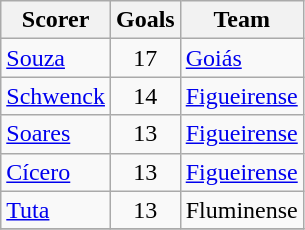<table class="wikitable">
<tr>
<th>Scorer</th>
<th>Goals</th>
<th>Team</th>
</tr>
<tr>
<td><a href='#'>Souza</a></td>
<td style="text-align:center;">17</td>
<td><a href='#'>Goiás</a></td>
</tr>
<tr>
<td><a href='#'>Schwenck</a></td>
<td style="text-align:center;">14</td>
<td><a href='#'>Figueirense</a></td>
</tr>
<tr>
<td><a href='#'>Soares</a></td>
<td style="text-align:center;">13</td>
<td><a href='#'>Figueirense</a></td>
</tr>
<tr>
<td><a href='#'>Cícero</a></td>
<td style="text-align:center;">13</td>
<td><a href='#'>Figueirense</a></td>
</tr>
<tr>
<td><a href='#'>Tuta</a></td>
<td style="text-align:center;">13</td>
<td>Fluminense</td>
</tr>
<tr>
</tr>
</table>
